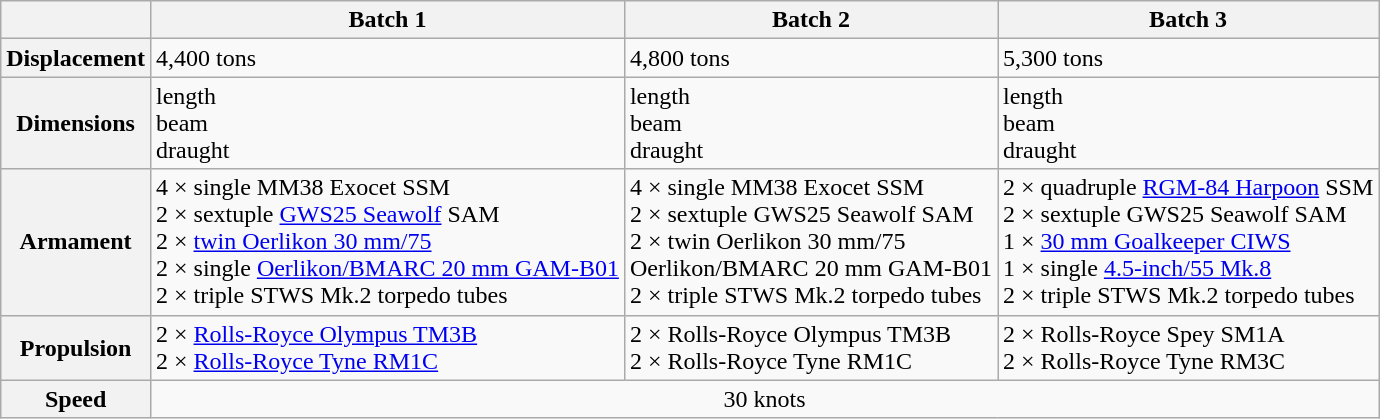<table class="wikitable">
<tr>
<th></th>
<th>Batch 1</th>
<th>Batch 2</th>
<th>Batch 3</th>
</tr>
<tr>
<th>Displacement</th>
<td>4,400 tons</td>
<td>4,800 tons</td>
<td>5,300 tons</td>
</tr>
<tr>
<th>Dimensions</th>
<td> length<br> beam<br> draught</td>
<td> length<br> beam<br> draught</td>
<td> length<br> beam<br> draught</td>
</tr>
<tr>
<th>Armament</th>
<td>4 × single MM38 Exocet SSM<br>2 × sextuple <a href='#'>GWS25 Seawolf</a> SAM<br>2 × <a href='#'>twin Oerlikon 30 mm/75</a><br>2 × single <a href='#'>Oerlikon/BMARC 20 mm GAM-B01</a><br>2 × triple STWS Mk.2 torpedo tubes</td>
<td>4 × single MM38 Exocet SSM<br>2 × sextuple GWS25 Seawolf SAM<br>2 × twin Oerlikon 30 mm/75<br>Oerlikon/BMARC 20 mm GAM-B01<br>2 × triple STWS Mk.2 torpedo tubes</td>
<td>2 × quadruple <a href='#'>RGM-84 Harpoon</a> SSM<br>2 × sextuple GWS25 Seawolf SAM<br>1 × <a href='#'>30 mm Goalkeeper CIWS</a><br>1 × single <a href='#'>4.5-inch/55 Mk.8</a><br>2 × triple STWS Mk.2 torpedo tubes</td>
</tr>
<tr>
<th>Propulsion</th>
<td>2 × <a href='#'>Rolls-Royce Olympus TM3B</a><br>2 × <a href='#'>Rolls-Royce Tyne RM1C</a></td>
<td>2 × Rolls-Royce Olympus TM3B<br>2 × Rolls-Royce Tyne RM1C</td>
<td>2 × Rolls-Royce Spey SM1A<br>2 × Rolls-Royce Tyne RM3C</td>
</tr>
<tr>
<th>Speed</th>
<td colspan="3" style="text-align: center;">30 knots</td>
</tr>
</table>
